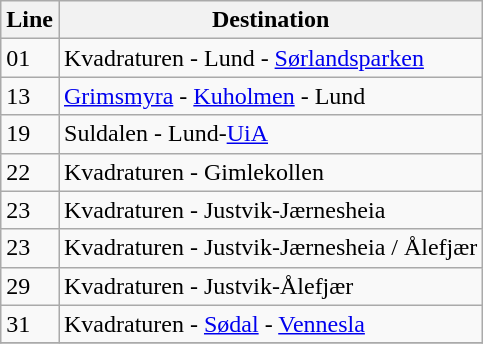<table class="wikitable sortable">
<tr>
<th>Line</th>
<th>Destination </th>
</tr>
<tr>
<td>01</td>
<td>Kvadraturen - Lund - <a href='#'>Sørlandsparken</a></td>
</tr>
<tr>
<td>13</td>
<td><a href='#'>Grimsmyra</a> - <a href='#'>Kuholmen</a> - Lund</td>
</tr>
<tr>
<td>19</td>
<td>Suldalen - Lund-<a href='#'>UiA</a></td>
</tr>
<tr>
<td>22</td>
<td>Kvadraturen - Gimlekollen</td>
</tr>
<tr>
<td>23</td>
<td>Kvadraturen - Justvik-Jærnesheia</td>
</tr>
<tr>
<td>23</td>
<td>Kvadraturen - Justvik-Jærnesheia / Ålefjær</td>
</tr>
<tr>
<td>29</td>
<td>Kvadraturen - Justvik-Ålefjær</td>
</tr>
<tr>
<td>31</td>
<td>Kvadraturen - <a href='#'>Sødal</a> - <a href='#'>Vennesla</a></td>
</tr>
<tr>
</tr>
</table>
